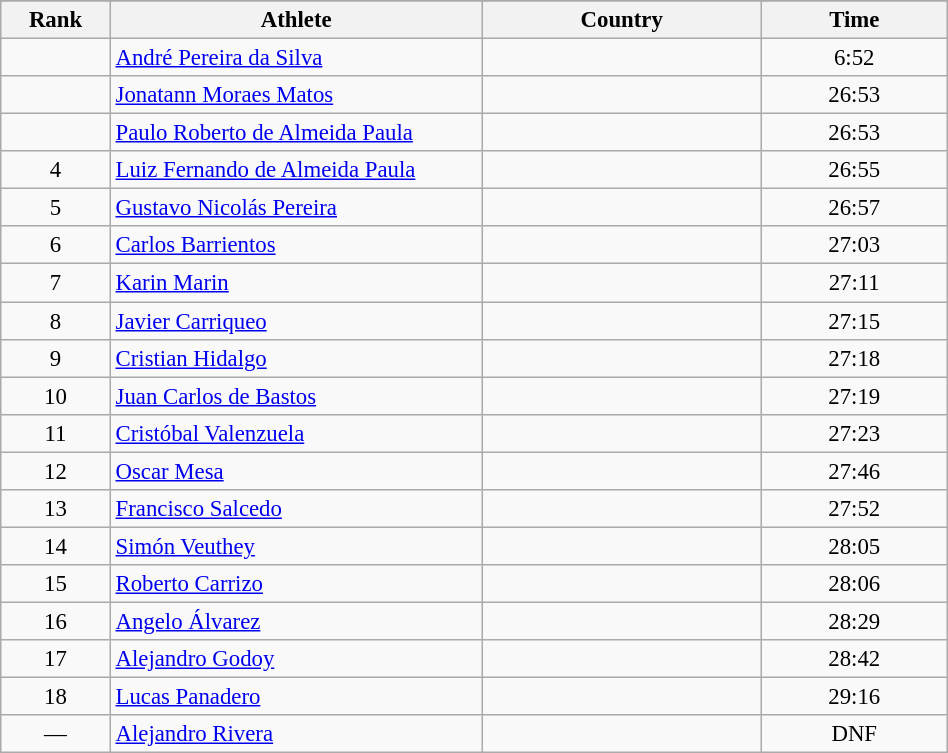<table class="wikitable sortable" style=" text-align:center; font-size:95%;" width="50%">
<tr>
</tr>
<tr>
<th width=5%>Rank</th>
<th width=20%>Athlete</th>
<th width=15%>Country</th>
<th width=10%>Time</th>
</tr>
<tr>
<td align=center></td>
<td align=left><a href='#'>André Pereira da Silva</a></td>
<td align=left></td>
<td>6:52</td>
</tr>
<tr>
<td align=center></td>
<td align=left><a href='#'>Jonatann Moraes Matos</a></td>
<td align=left></td>
<td>26:53</td>
</tr>
<tr>
<td align=center></td>
<td align=left><a href='#'>Paulo Roberto de Almeida Paula</a></td>
<td align=left></td>
<td>26:53</td>
</tr>
<tr>
<td align=center>4</td>
<td align=left><a href='#'>Luiz Fernando de Almeida Paula</a></td>
<td align=left></td>
<td>26:55</td>
</tr>
<tr>
<td align=center>5</td>
<td align=left><a href='#'>Gustavo Nicolás Pereira</a></td>
<td align=left></td>
<td>26:57</td>
</tr>
<tr>
<td align=center>6</td>
<td align=left><a href='#'>Carlos Barrientos</a></td>
<td align=left></td>
<td>27:03</td>
</tr>
<tr>
<td align=center>7</td>
<td align=left><a href='#'>Karin Marin</a></td>
<td align=left></td>
<td>27:11</td>
</tr>
<tr>
<td align=center>8</td>
<td align=left><a href='#'>Javier Carriqueo</a></td>
<td align=left></td>
<td>27:15</td>
</tr>
<tr>
<td align=center>9</td>
<td align=left><a href='#'>Cristian Hidalgo</a></td>
<td align=left></td>
<td>27:18</td>
</tr>
<tr>
<td align=center>10</td>
<td align=left><a href='#'>Juan Carlos de Bastos</a></td>
<td align=left></td>
<td>27:19</td>
</tr>
<tr>
<td align=center>11</td>
<td align=left><a href='#'>Cristóbal Valenzuela</a></td>
<td align=left></td>
<td>27:23</td>
</tr>
<tr>
<td align=center>12</td>
<td align=left><a href='#'>Oscar Mesa</a></td>
<td align=left></td>
<td>27:46</td>
</tr>
<tr>
<td align=center>13</td>
<td align=left><a href='#'>Francisco Salcedo</a></td>
<td align=left></td>
<td>27:52</td>
</tr>
<tr>
<td align=center>14</td>
<td align=left><a href='#'>Simón Veuthey</a></td>
<td align=left></td>
<td>28:05</td>
</tr>
<tr>
<td align=center>15</td>
<td align=left><a href='#'>Roberto Carrizo</a></td>
<td align=left></td>
<td>28:06</td>
</tr>
<tr>
<td align=center>16</td>
<td align=left><a href='#'>Angelo Álvarez</a></td>
<td align=left></td>
<td>28:29</td>
</tr>
<tr>
<td align=center>17</td>
<td align=left><a href='#'>Alejandro Godoy</a></td>
<td align=left></td>
<td>28:42</td>
</tr>
<tr>
<td align=center>18</td>
<td align=left><a href='#'>Lucas Panadero</a></td>
<td align=left></td>
<td>29:16</td>
</tr>
<tr>
<td align=center>—</td>
<td align=left><a href='#'>Alejandro Rivera</a></td>
<td align=left></td>
<td>DNF</td>
</tr>
</table>
